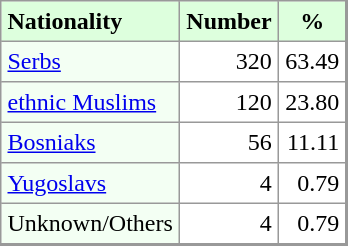<table border=1 cellpadding=4 cellspacing=0 class="toccolours" style="align: left; margin: 0.5em 0 0 0; border-style: solid; border: 1px solid #999; border-right-width: 2px; border-bottom-width: 2px; border-collapse: collapse; font-size: 100%;">
<tr>
<td style="background:#ddffdd;"><strong>Nationality</strong></td>
<td colspan=1 style="background:#ddffdd;" align="center"><strong>Number</strong></td>
<td colspan=1 style="background:#ddffdd;" align="center"><strong>%</strong></td>
</tr>
<tr>
<td style="background:#f3fff3;"><a href='#'>Serbs</a></td>
<td align="right">320</td>
<td align="right">63.49</td>
</tr>
<tr>
<td style="background:#f3fff3;"><a href='#'>ethnic Muslims</a></td>
<td align="right">120</td>
<td align="right">23.80</td>
</tr>
<tr>
<td style="background:#f3fff3;"><a href='#'>Bosniaks</a></td>
<td align="right">56</td>
<td align="right">11.11</td>
</tr>
<tr>
<td style="background:#f3fff3;"><a href='#'>Yugoslavs</a></td>
<td align="right">4</td>
<td align="right">0.79</td>
</tr>
<tr>
<td style="background:#f3fff3;">Unknown/Others</td>
<td align="right">4</td>
<td align="right">0.79</td>
</tr>
</table>
